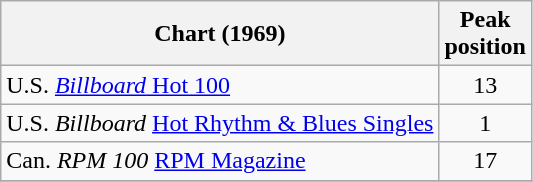<table class="wikitable sortable">
<tr>
<th>Chart (1969)</th>
<th>Peak<br>position</th>
</tr>
<tr>
<td>U.S. <a href='#'><em>Billboard</em> Hot 100</a></td>
<td align="center">13</td>
</tr>
<tr>
<td>U.S. <em>Billboard</em> <a href='#'>Hot Rhythm & Blues Singles</a></td>
<td align="center">1</td>
</tr>
<tr>
<td>Can. <em>RPM 100</em> <a href='#'>RPM Magazine</a></td>
<td align="center">17</td>
</tr>
<tr>
</tr>
</table>
